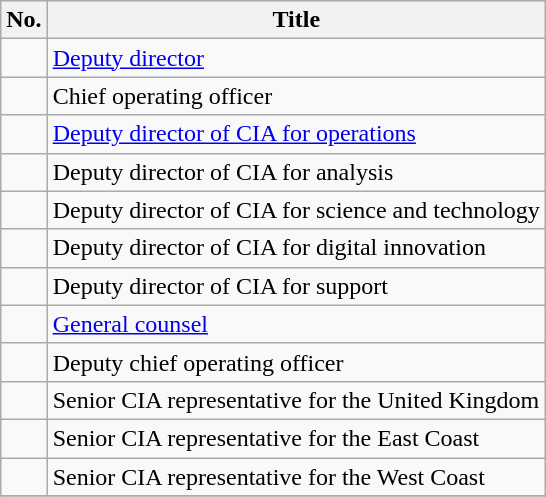<table class=wikitable>
<tr>
<th><abbr>No.</abbr></th>
<th>Title</th>
</tr>
<tr>
<td></td>
<td><a href='#'>Deputy director</a></td>
</tr>
<tr>
<td></td>
<td>Chief operating officer</td>
</tr>
<tr>
<td></td>
<td><a href='#'>Deputy director of CIA for operations</a></td>
</tr>
<tr>
<td></td>
<td>Deputy director of CIA for analysis</td>
</tr>
<tr>
<td></td>
<td>Deputy director of CIA for science and technology</td>
</tr>
<tr>
<td></td>
<td>Deputy director of CIA for digital innovation</td>
</tr>
<tr>
<td></td>
<td>Deputy director of CIA for support</td>
</tr>
<tr>
<td></td>
<td><a href='#'>General counsel</a></td>
</tr>
<tr>
<td></td>
<td>Deputy chief operating officer</td>
</tr>
<tr>
<td></td>
<td>Senior CIA representative for the United Kingdom</td>
</tr>
<tr>
<td></td>
<td>Senior CIA representative for the East Coast</td>
</tr>
<tr>
<td></td>
<td>Senior CIA representative for the West Coast</td>
</tr>
<tr>
</tr>
</table>
